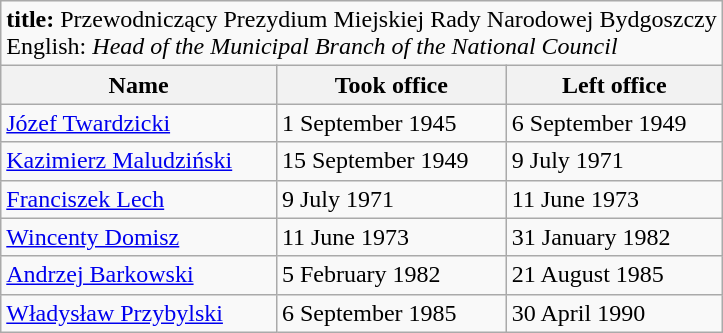<table class=wikitable>
<tr>
<td colspan=3><strong>title:</strong> Przewodniczący Prezydium Miejskiej Rady Narodowej Bydgoszczy <br>English: <em>Head of the Municipal Branch of the National Council</em></td>
</tr>
<tr>
<th>Name</th>
<th>Took office</th>
<th>Left office</th>
</tr>
<tr>
<td><a href='#'>Józef Twardzicki</a></td>
<td>1 September 1945</td>
<td>6 September 1949</td>
</tr>
<tr>
<td><a href='#'>Kazimierz Maludziński</a></td>
<td>15 September 1949</td>
<td>9 July 1971</td>
</tr>
<tr>
<td><a href='#'>Franciszek Lech</a></td>
<td>9 July 1971</td>
<td>11 June 1973</td>
</tr>
<tr>
<td><a href='#'>Wincenty Domisz</a></td>
<td>11 June 1973</td>
<td>31 January 1982</td>
</tr>
<tr>
<td><a href='#'>Andrzej Barkowski</a></td>
<td>5 February 1982</td>
<td>21 August 1985</td>
</tr>
<tr>
<td><a href='#'>Władysław Przybylski</a></td>
<td>6 September 1985</td>
<td>30 April 1990</td>
</tr>
</table>
